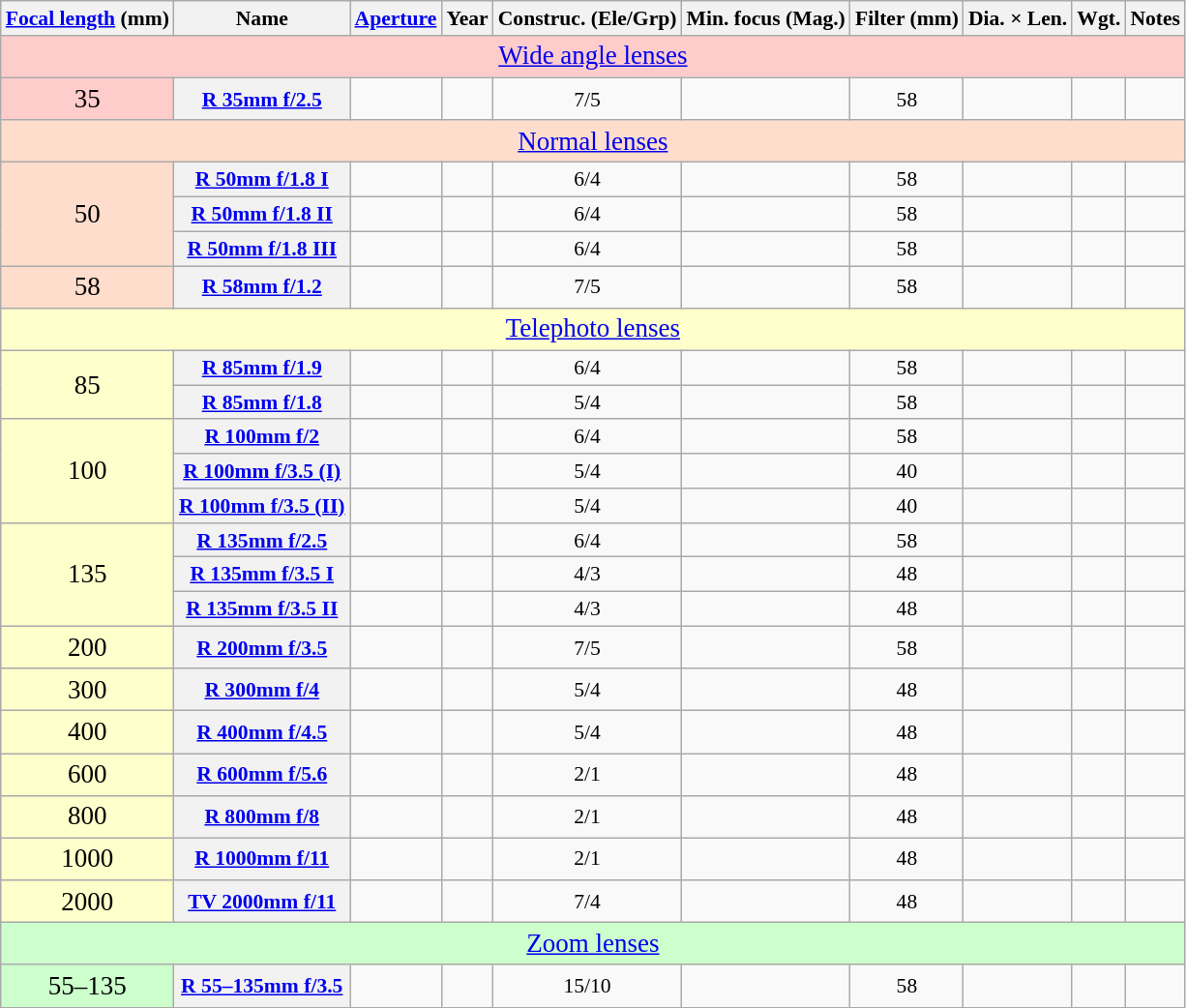<table class="wikitable sortable" style="font-size:90%;text-align:center;">
<tr>
<th><a href='#'>Focal length</a> (mm)</th>
<th>Name</th>
<th><a href='#'>Aperture</a></th>
<th>Year</th>
<th>Construc. (Ele/Grp)</th>
<th>Min. focus (Mag.)</th>
<th>Filter (mm)</th>
<th>Dia. × Len.</th>
<th>Wgt.</th>
<th class="unsortable">Notes</th>
</tr>
<tr>
<td colspan=10 style="font-size:125%;background:#fcc;" data-sort-value="zzz100"><a href='#'>Wide angle lenses</a></td>
</tr>
<tr>
<td style="background:#fcc;font-size:125%;" rowspan=1>35</td>
<th><a href='#'>R 35mm f/2.5</a></th>
<td></td>
<td></td>
<td>7/5</td>
<td></td>
<td>58</td>
<td></td>
<td></td>
<td style="text-align:left;"></td>
</tr>
<tr>
<td colspan=10 style="font-size:125%;background:#fdc;" data-sort-value="zzz200"><a href='#'>Normal lenses</a></td>
</tr>
<tr>
<td style="background:#fdc;font-size:125%;" rowspan=3>50</td>
<th><a href='#'>R 50mm f/1.8 I</a></th>
<td></td>
<td></td>
<td>6/4</td>
<td></td>
<td>58</td>
<td></td>
<td></td>
<td style="text-align:left;"></td>
</tr>
<tr>
<th><a href='#'>R 50mm f/1.8 II</a></th>
<td></td>
<td></td>
<td>6/4</td>
<td></td>
<td>58</td>
<td></td>
<td></td>
<td style="text-align:left;"></td>
</tr>
<tr>
<th><a href='#'>R 50mm f/1.8 III</a></th>
<td></td>
<td></td>
<td>6/4</td>
<td></td>
<td>58</td>
<td></td>
<td></td>
<td style="text-align:left;"></td>
</tr>
<tr>
<td style="background:#fdc;font-size:125%;" rowspan=1>58</td>
<th><a href='#'>R 58mm f/1.2</a></th>
<td></td>
<td></td>
<td>7/5</td>
<td></td>
<td>58</td>
<td></td>
<td></td>
<td style="text-align:left;"></td>
</tr>
<tr>
<td colspan=10 style="font-size:125%;background:#ffc;" data-sort-value="zzz300"><a href='#'>Telephoto lenses</a></td>
</tr>
<tr>
<td style="background:#ffc;font-size:125%;" rowspan=2>85</td>
<th><a href='#'>R 85mm f/1.9</a></th>
<td></td>
<td></td>
<td>6/4</td>
<td></td>
<td>58</td>
<td></td>
<td></td>
<td style="text-align:left;"></td>
</tr>
<tr>
<th><a href='#'>R 85mm f/1.8</a></th>
<td></td>
<td></td>
<td>5/4</td>
<td></td>
<td>58</td>
<td></td>
<td></td>
<td style="text-align:left;"></td>
</tr>
<tr>
<td style="background:#ffc;font-size:125%;" rowspan=3>100</td>
<th><a href='#'>R 100mm f/2</a></th>
<td></td>
<td></td>
<td>6/4</td>
<td></td>
<td>58</td>
<td></td>
<td></td>
<td style="text-align:left;"></td>
</tr>
<tr>
<th><a href='#'>R 100mm f/3.5 (I)</a></th>
<td></td>
<td></td>
<td>5/4</td>
<td></td>
<td>40</td>
<td></td>
<td></td>
<td style="text-align:left;"></td>
</tr>
<tr>
<th><a href='#'>R 100mm f/3.5 (II)</a></th>
<td></td>
<td></td>
<td>5/4</td>
<td></td>
<td>40</td>
<td></td>
<td></td>
<td style="text-align:left;"></td>
</tr>
<tr>
<td style="background:#ffc;font-size:125%;" rowspan=3>135</td>
<th><a href='#'>R 135mm f/2.5</a></th>
<td></td>
<td></td>
<td>6/4</td>
<td></td>
<td>58</td>
<td></td>
<td></td>
<td style="text-align:left;"></td>
</tr>
<tr>
<th><a href='#'>R 135mm f/3.5 I</a></th>
<td></td>
<td></td>
<td>4/3</td>
<td></td>
<td>48</td>
<td></td>
<td></td>
<td style="text-align:left;"></td>
</tr>
<tr>
<th><a href='#'>R 135mm f/3.5 II</a></th>
<td></td>
<td></td>
<td>4/3</td>
<td></td>
<td>48</td>
<td></td>
<td></td>
<td style="text-align:left;"></td>
</tr>
<tr>
<td style="background:#ffc;font-size:125%;" rowspan=1>200</td>
<th><a href='#'>R 200mm f/3.5</a></th>
<td></td>
<td></td>
<td>7/5</td>
<td></td>
<td>58</td>
<td></td>
<td></td>
<td style="text-align:left;"></td>
</tr>
<tr>
<td style="background:#ffc;font-size:125%;" rowspan=1>300</td>
<th><a href='#'>R 300mm f/4</a></th>
<td></td>
<td></td>
<td>5/4</td>
<td></td>
<td>48</td>
<td></td>
<td></td>
<td style="text-align:left;"></td>
</tr>
<tr>
<td style="background:#ffc;font-size:125%;" rowspan=1>400</td>
<th><a href='#'>R 400mm f/4.5</a></th>
<td></td>
<td></td>
<td>5/4</td>
<td></td>
<td>48</td>
<td></td>
<td></td>
<td style="text-align:left;"></td>
</tr>
<tr>
<td style="background:#ffc;font-size:125%;" rowspan=1>600</td>
<th><a href='#'>R 600mm f/5.6</a></th>
<td></td>
<td></td>
<td>2/1</td>
<td></td>
<td>48</td>
<td></td>
<td></td>
<td style="text-align:left;"></td>
</tr>
<tr>
<td style="background:#ffc;font-size:125%;" rowspan=1>800</td>
<th><a href='#'>R 800mm f/8</a></th>
<td></td>
<td></td>
<td>2/1</td>
<td></td>
<td>48</td>
<td></td>
<td></td>
<td style="text-align:left;"></td>
</tr>
<tr>
<td style="background:#ffc;font-size:125%;" rowspan=1>1000</td>
<th><a href='#'>R 1000mm f/11</a></th>
<td></td>
<td></td>
<td>2/1</td>
<td></td>
<td>48</td>
<td></td>
<td></td>
<td style="text-align:left;"></td>
</tr>
<tr>
<td style="background:#ffc;font-size:125%;" rowspan=1>2000</td>
<th><a href='#'>TV 2000mm f/11</a></th>
<td></td>
<td></td>
<td>7/4</td>
<td></td>
<td>48</td>
<td></td>
<td></td>
<td style="text-align:left;"></td>
</tr>
<tr>
<td colspan=10 style="font-size:125%;background:#cfc;" data-sort-value="zzz400"><a href='#'>Zoom lenses</a></td>
</tr>
<tr>
<td style="background:#cfc;font-size:125%;" rowspan=2>55–135</td>
<th><a href='#'>R 55–135mm f/3.5</a></th>
<td></td>
<td></td>
<td>15/10</td>
<td></td>
<td>58</td>
<td></td>
<td></td>
<td style="text-align:left;"></td>
</tr>
</table>
